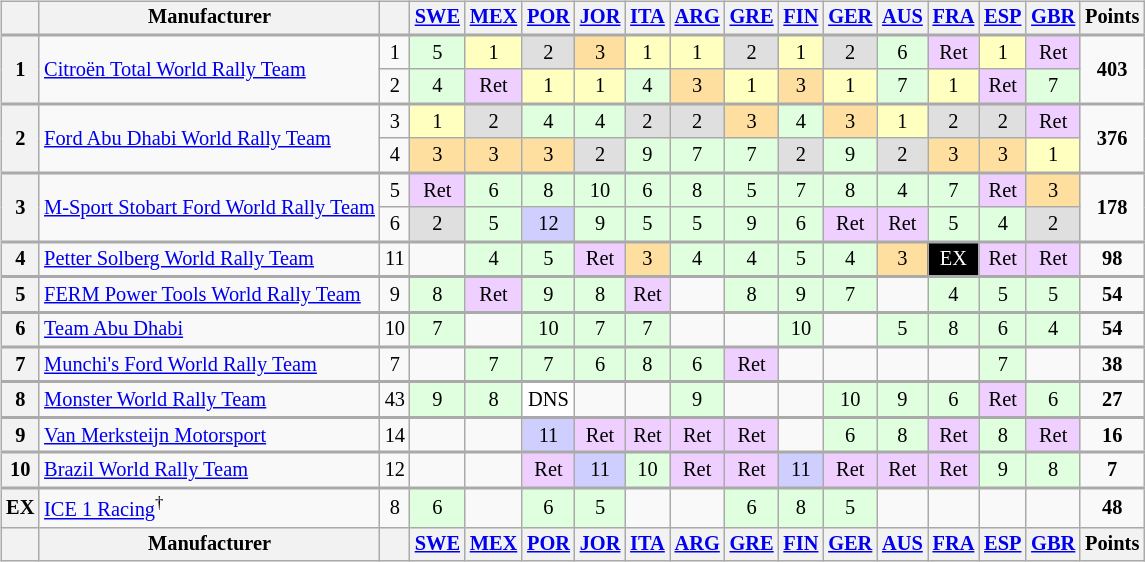<table>
<tr>
<td><br><table class="wikitable" style="font-size: 85%; text-align:center">
<tr valign="top">
<th valign="middle"></th>
<th valign="middle">Manufacturer</th>
<th valign="middle"></th>
<th><a href='#'>SWE</a><br></th>
<th><a href='#'>MEX</a><br></th>
<th><a href='#'>POR</a><br></th>
<th><a href='#'>JOR</a><br></th>
<th><a href='#'>ITA</a><br></th>
<th><a href='#'>ARG</a><br></th>
<th><a href='#'>GRE</a><br></th>
<th><a href='#'>FIN</a><br></th>
<th><a href='#'>GER</a><br></th>
<th><a href='#'>AUS</a><br></th>
<th><a href='#'>FRA</a><br></th>
<th><a href='#'>ESP</a><br></th>
<th><a href='#'>GBR</a><br></th>
<th valign="middle">Points</th>
</tr>
<tr style="border-top:2px solid #aaaaaa">
<th rowspan="2">1</th>
<td rowspan="2" align="left"> <a href='#'>Citroën Total World Rally Team</a></td>
<td>1</td>
<td style="background:#dfffdf;">5</td>
<td style="background:#ffffbf;">1</td>
<td style="background:#dfdfdf;">2</td>
<td style="background:#ffdf9f;">3</td>
<td style="background:#ffffbf;">1</td>
<td style="background:#ffffbf;">1</td>
<td style="background:#dfdfdf;">2</td>
<td style="background:#ffffbf;">1</td>
<td style="background:#dfdfdf;">2</td>
<td style="background:#dfffdf;">6</td>
<td style="background:#efcfff;">Ret</td>
<td style="background:#ffffbf;">1</td>
<td style="background:#efcfff;">Ret</td>
<td rowspan="2"><strong>403</strong></td>
</tr>
<tr>
<td>2</td>
<td style="background:#dfffdf;">4</td>
<td style="background:#efcfff;">Ret</td>
<td style="background:#ffffbf;">1</td>
<td style="background:#ffffbf;">1</td>
<td style="background:#dfffdf;">4</td>
<td style="background:#ffdf9f;">3</td>
<td style="background:#ffffbf;">1</td>
<td style="background:#ffdf9f;">3</td>
<td style="background:#ffffbf;">1</td>
<td style="background:#dfffdf;">7</td>
<td style="background:#ffffbf;">1</td>
<td style="background:#efcfff;">Ret</td>
<td style="background:#dfffdf;">7</td>
</tr>
<tr style="border-top:2px solid #aaaaaa">
<th rowspan="2">2</th>
<td rowspan="2" align="left"> <a href='#'>Ford Abu Dhabi World Rally Team</a></td>
<td>3</td>
<td style="background:#ffffbf;">1</td>
<td style="background:#dfdfdf;">2</td>
<td style="background:#dfffdf;">4</td>
<td style="background:#dfffdf;">4</td>
<td style="background:#dfdfdf;">2</td>
<td style="background:#dfdfdf;">2</td>
<td style="background:#ffdf9f;">3</td>
<td style="background:#dfffdf;">4</td>
<td style="background:#ffdf9f;">3</td>
<td style="background:#ffffbf;">1</td>
<td style="background:#dfdfdf;">2</td>
<td style="background:#dfdfdf;">2</td>
<td style="background:#efcfff;">Ret</td>
<td rowspan="2"><strong>376</strong></td>
</tr>
<tr>
<td>4</td>
<td style="background:#ffdf9f;">3</td>
<td style="background:#ffdf9f;">3</td>
<td style="background:#ffdf9f;">3</td>
<td style="background:#dfdfdf;">2</td>
<td style="background:#dfffdf;">9</td>
<td style="background:#dfffdf;">7</td>
<td style="background:#dfffdf;">7</td>
<td style="background:#dfdfdf;">2</td>
<td style="background:#dfffdf;">9</td>
<td style="background:#dfdfdf;">2</td>
<td style="background:#ffdf9f;">3</td>
<td style="background:#ffdf9f;">3</td>
<td style="background:#ffffbf;">1</td>
</tr>
<tr style="border-top:2px solid #aaaaaa">
<th rowspan="2">3</th>
<td rowspan="2" align="left" nowrap> <a href='#'>M-Sport Stobart Ford World Rally Team</a></td>
<td>5</td>
<td style="background:#efcfff;">Ret</td>
<td style="background:#dfffdf;">6</td>
<td style="background:#dfffdf;">8</td>
<td style="background:#dfffdf;">10</td>
<td style="background:#dfffdf;">6</td>
<td style="background:#dfffdf;">8</td>
<td style="background:#dfffdf;">5</td>
<td style="background:#dfffdf;">7</td>
<td style="background:#dfffdf;">8</td>
<td style="background:#dfffdf;">4</td>
<td style="background:#dfffdf;">7</td>
<td style="background:#efcfff;">Ret</td>
<td style="background:#ffdf9f;">3</td>
<td rowspan="2"><strong>178</strong></td>
</tr>
<tr>
<td>6</td>
<td style="background:#dfdfdf;">2</td>
<td style="background:#dfffdf;">5</td>
<td style="background:#cfcfff;">12</td>
<td style="background:#dfffdf;">9</td>
<td style="background:#dfffdf;">5</td>
<td style="background:#dfffdf;">5</td>
<td style="background:#dfffdf;">9</td>
<td style="background:#dfffdf;">6</td>
<td style="background:#efcfff;">Ret</td>
<td style="background:#efcfff;">Ret</td>
<td style="background:#dfffdf;">5</td>
<td style="background:#dfffdf;">4</td>
<td style="background:#dfdfdf;">2</td>
</tr>
<tr style="border-top:2px solid #aaaaaa">
<th>4</th>
<td align="left"> <a href='#'>Petter Solberg World Rally Team</a></td>
<td>11</td>
<td></td>
<td style="background:#dfffdf;">4</td>
<td style="background:#dfffdf;">5</td>
<td style="background:#efcfff;">Ret</td>
<td style="background:#ffdf9f;">3</td>
<td style="background:#dfffdf;">4</td>
<td style="background:#dfffdf;">4</td>
<td style="background:#dfffdf;">5</td>
<td style="background:#dfffdf;">4</td>
<td style="background:#ffdf9f;">3</td>
<td style="background:#000000; color:white">EX</td>
<td style="background:#efcfff;">Ret</td>
<td style="background:#efcfff;">Ret</td>
<td><strong>98</strong></td>
</tr>
<tr style="border-top:2px solid #aaaaaa">
<th>5</th>
<td align="left"> <a href='#'>FERM Power Tools World Rally Team</a></td>
<td>9</td>
<td style="background:#dfffdf;">8</td>
<td style="background:#efcfff;">Ret</td>
<td style="background:#dfffdf;">9</td>
<td style="background:#dfffdf;">8</td>
<td style="background:#efcfff;">Ret</td>
<td></td>
<td style="background:#dfffdf;">8</td>
<td style="background:#dfffdf;">9</td>
<td style="background:#dfffdf;">7</td>
<td></td>
<td style="background:#dfffdf;">4</td>
<td style="background:#dfffdf;">5</td>
<td style="background:#dfffdf;">5</td>
<td><strong>54</strong></td>
</tr>
<tr style="border-top:2px solid #aaaaaa">
<th>6</th>
<td align="left"> <a href='#'>Team Abu Dhabi</a></td>
<td>10</td>
<td style="background:#dfffdf;">7</td>
<td></td>
<td style="background:#dfffdf;">10</td>
<td style="background:#dfffdf;">7</td>
<td style="background:#dfffdf;">7</td>
<td></td>
<td></td>
<td style="background:#dfffdf;">10</td>
<td></td>
<td style="background:#dfffdf;">5</td>
<td style="background:#dfffdf;">8</td>
<td style="background:#dfffdf;">6</td>
<td style="background:#dfffdf;">4</td>
<td><strong>54</strong></td>
</tr>
<tr style="border-top:2px solid #aaaaaa">
<th>7</th>
<td align="left"> <a href='#'>Munchi's Ford World Rally Team</a></td>
<td>7</td>
<td></td>
<td style="background:#dfffdf;">7</td>
<td style="background:#dfffdf;">7</td>
<td style="background:#dfffdf;">6</td>
<td style="background:#dfffdf;">8</td>
<td style="background:#dfffdf;">6</td>
<td style="background:#efcfff;">Ret</td>
<td></td>
<td></td>
<td></td>
<td></td>
<td style="background:#dfffdf;">7</td>
<td></td>
<td><strong>38</strong></td>
</tr>
<tr style="border-top:2px solid #aaaaaa">
<th>8</th>
<td align="left"> <a href='#'>Monster World Rally Team</a></td>
<td>43</td>
<td style="background:#dfffdf;">9</td>
<td style="background:#dfffdf;">8</td>
<td style="background:#ffffff;">DNS</td>
<td></td>
<td></td>
<td style="background:#dfffdf;">9</td>
<td></td>
<td></td>
<td style="background:#dfffdf;">10</td>
<td style="background:#dfffdf;">9</td>
<td style="background:#dfffdf;">6</td>
<td style="background:#efcfff;">Ret</td>
<td style="background:#dfffdf;">6</td>
<td><strong>27</strong></td>
</tr>
<tr style="border-top:2px solid #aaaaaa">
<th>9</th>
<td align="left"> <a href='#'>Van Merksteijn Motorsport</a></td>
<td>14</td>
<td></td>
<td></td>
<td style="background:#cfcfff;">11</td>
<td style="background:#efcfff;">Ret</td>
<td style="background:#efcfff;">Ret</td>
<td style="background:#efcfff;">Ret</td>
<td style="background:#efcfff;">Ret</td>
<td></td>
<td style="background:#dfffdf;">6</td>
<td style="background:#dfffdf;">8</td>
<td style="background:#efcfff;">Ret</td>
<td style="background:#dfffdf;">8</td>
<td style="background:#efcfff;">Ret</td>
<td><strong>16</strong></td>
</tr>
<tr style="border-top:2px solid #aaaaaa">
<th>10</th>
<td align="left"> <a href='#'>Brazil World Rally Team</a></td>
<td>12</td>
<td></td>
<td></td>
<td style="background:#efcfff;">Ret</td>
<td style="background:#cfcfff;">11</td>
<td style="background:#dfffdf;">10</td>
<td style="background:#efcfff;">Ret</td>
<td style="background:#efcfff;">Ret</td>
<td style="background:#cfcfff;">11</td>
<td style="background:#efcfff;">Ret</td>
<td style="background:#efcfff;">Ret</td>
<td style="background:#efcfff;">Ret</td>
<td style="background:#dfffdf;">9</td>
<td style="background:#dfffdf;">8</td>
<td><strong>7</strong></td>
</tr>
<tr style="border-top:2px solid #aaaaaa">
<th>EX</th>
<td align="left"> <a href='#'>ICE 1 Racing</a><sup>†</sup></td>
<td>8</td>
<td style="background:#dfffdf;">6</td>
<td></td>
<td style="background:#dfffdf;">6</td>
<td style="background:#dfffdf;">5</td>
<td></td>
<td></td>
<td style="background:#dfffdf;">6</td>
<td style="background:#dfffdf;">8</td>
<td style="background:#dfffdf;">5</td>
<td></td>
<td></td>
<td></td>
<td></td>
<td><strong>48</strong></td>
</tr>
<tr valign="top">
<th valign="middle"></th>
<th valign="middle">Manufacturer</th>
<th valign="middle"></th>
<th><a href='#'>SWE</a><br></th>
<th><a href='#'>MEX</a><br></th>
<th><a href='#'>POR</a><br></th>
<th><a href='#'>JOR</a><br></th>
<th><a href='#'>ITA</a><br></th>
<th><a href='#'>ARG</a><br></th>
<th><a href='#'>GRE</a><br></th>
<th><a href='#'>FIN</a><br></th>
<th><a href='#'>GER</a><br></th>
<th><a href='#'>AUS</a><br></th>
<th><a href='#'>FRA</a><br></th>
<th><a href='#'>ESP</a><br></th>
<th><a href='#'>GBR</a><br></th>
<th valign="middle">Points</th>
</tr>
</table>
</td>
<td valign="top"><br></td>
</tr>
</table>
